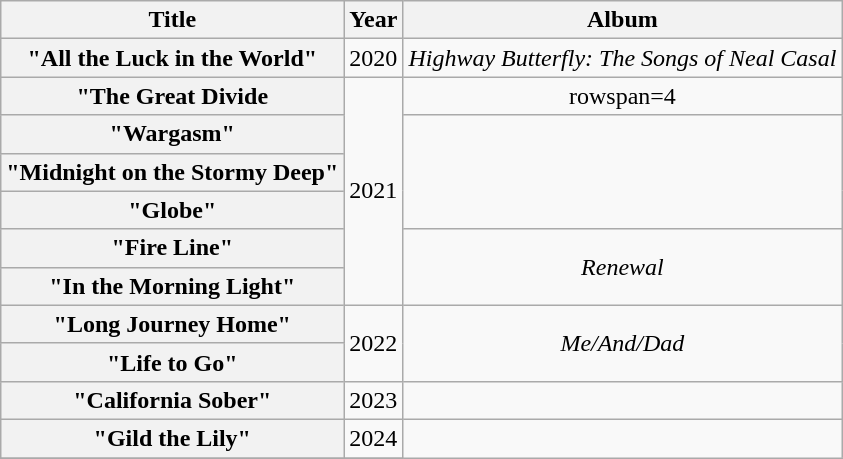<table class="wikitable plainrowheaders" style="text-align:center;">
<tr>
<th scope="col">Title</th>
<th scope="col">Year</th>
<th scope="col">Album</th>
</tr>
<tr>
<th scope="row">"All the Luck in the World"<br> </th>
<td>2020</td>
<td><em>Highway Butterfly: The Songs of Neal Casal</em></td>
</tr>
<tr>
<th scope="row">"The Great Divide<br> </th>
<td rowspan=6>2021</td>
<td>rowspan=4 </td>
</tr>
<tr>
<th scope="row">"Wargasm"<br> </th>
</tr>
<tr>
<th scope="row">"Midnight on the Stormy Deep"<br> </th>
</tr>
<tr>
<th scope="row">"Globe"<br> </th>
</tr>
<tr>
<th scope="row">"Fire Line"</th>
<td rowspan=2><em>Renewal</em></td>
</tr>
<tr>
<th scope="row">"In the Morning Light"</th>
</tr>
<tr>
<th scope="row">"Long Journey Home"<br> </th>
<td rowspan=2>2022</td>
<td rowspan=2><em>Me/And/Dad</em></td>
</tr>
<tr>
<th scope="row">"Life to Go"<br> </th>
</tr>
<tr>
<th scope="row">"California Sober"<br> </th>
<td>2023</td>
<td></td>
</tr>
<tr>
<th scope="row">"Gild the Lily"</th>
<td>2024</td>
</tr>
<tr>
</tr>
</table>
